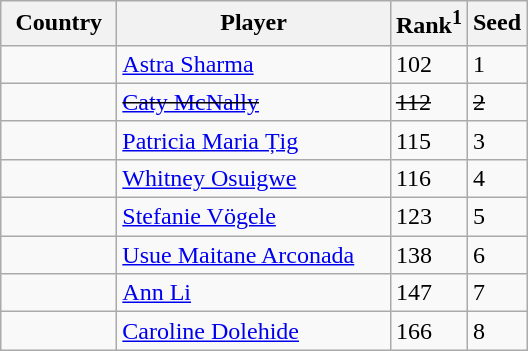<table class="sortable wikitable">
<tr>
<th width="70">Country</th>
<th width="175">Player</th>
<th>Rank<sup>1</sup></th>
<th>Seed</th>
</tr>
<tr>
<td></td>
<td><a href='#'>Astra Sharma</a></td>
<td>102</td>
<td>1</td>
</tr>
<tr>
<td><s></s></td>
<td><s><a href='#'>Caty McNally</a></s></td>
<td><s>112</s></td>
<td><s>2</s></td>
</tr>
<tr>
<td></td>
<td><a href='#'>Patricia Maria Țig</a></td>
<td>115</td>
<td>3</td>
</tr>
<tr>
<td></td>
<td><a href='#'>Whitney Osuigwe</a></td>
<td>116</td>
<td>4</td>
</tr>
<tr>
<td></td>
<td><a href='#'>Stefanie Vögele</a></td>
<td>123</td>
<td>5</td>
</tr>
<tr>
<td></td>
<td><a href='#'>Usue Maitane Arconada</a></td>
<td>138</td>
<td>6</td>
</tr>
<tr>
<td></td>
<td><a href='#'>Ann Li</a></td>
<td>147</td>
<td>7</td>
</tr>
<tr>
<td></td>
<td><a href='#'>Caroline Dolehide</a></td>
<td>166</td>
<td>8</td>
</tr>
</table>
